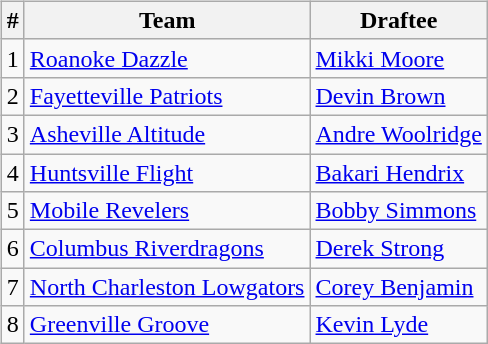<table>
<tr>
<td><br><table class="wikitable sortable" border="1">
<tr>
<th>#</th>
<th>Team</th>
<th>Draftee</th>
</tr>
<tr>
<td>1</td>
<td><a href='#'>Roanoke Dazzle</a></td>
<td><a href='#'>Mikki Moore</a></td>
</tr>
<tr>
<td>2</td>
<td><a href='#'>Fayetteville Patriots</a></td>
<td><a href='#'>Devin Brown</a></td>
</tr>
<tr>
<td>3</td>
<td><a href='#'>Asheville Altitude</a></td>
<td><a href='#'>Andre Woolridge</a></td>
</tr>
<tr>
<td>4</td>
<td><a href='#'>Huntsville Flight</a></td>
<td><a href='#'>Bakari Hendrix</a></td>
</tr>
<tr>
<td>5</td>
<td><a href='#'>Mobile Revelers</a></td>
<td><a href='#'>Bobby Simmons</a></td>
</tr>
<tr>
<td>6</td>
<td><a href='#'>Columbus Riverdragons</a></td>
<td><a href='#'>Derek Strong</a></td>
</tr>
<tr>
<td>7</td>
<td><a href='#'>North Charleston Lowgators</a></td>
<td><a href='#'>Corey Benjamin</a></td>
</tr>
<tr>
<td>8</td>
<td><a href='#'>Greenville Groove</a></td>
<td><a href='#'>Kevin Lyde</a></td>
</tr>
</table>
</td>
</tr>
</table>
